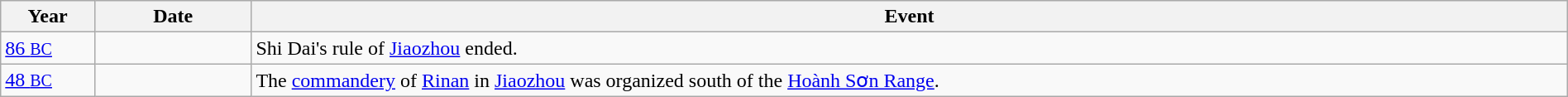<table class="wikitable" width="100%">
<tr>
<th style="width:6%">Year</th>
<th style="width:10%">Date</th>
<th>Event</th>
</tr>
<tr>
<td><a href='#'>86 <small>BC</small></a></td>
<td></td>
<td>Shi Dai's rule of <a href='#'>Jiaozhou</a> ended.</td>
</tr>
<tr>
<td><a href='#'>48 <small>BC</small></a></td>
<td></td>
<td>The <a href='#'>commandery</a> of <a href='#'>Rinan</a> in <a href='#'>Jiaozhou</a> was organized south of the <a href='#'>Hoành Sơn Range</a>.</td>
</tr>
</table>
